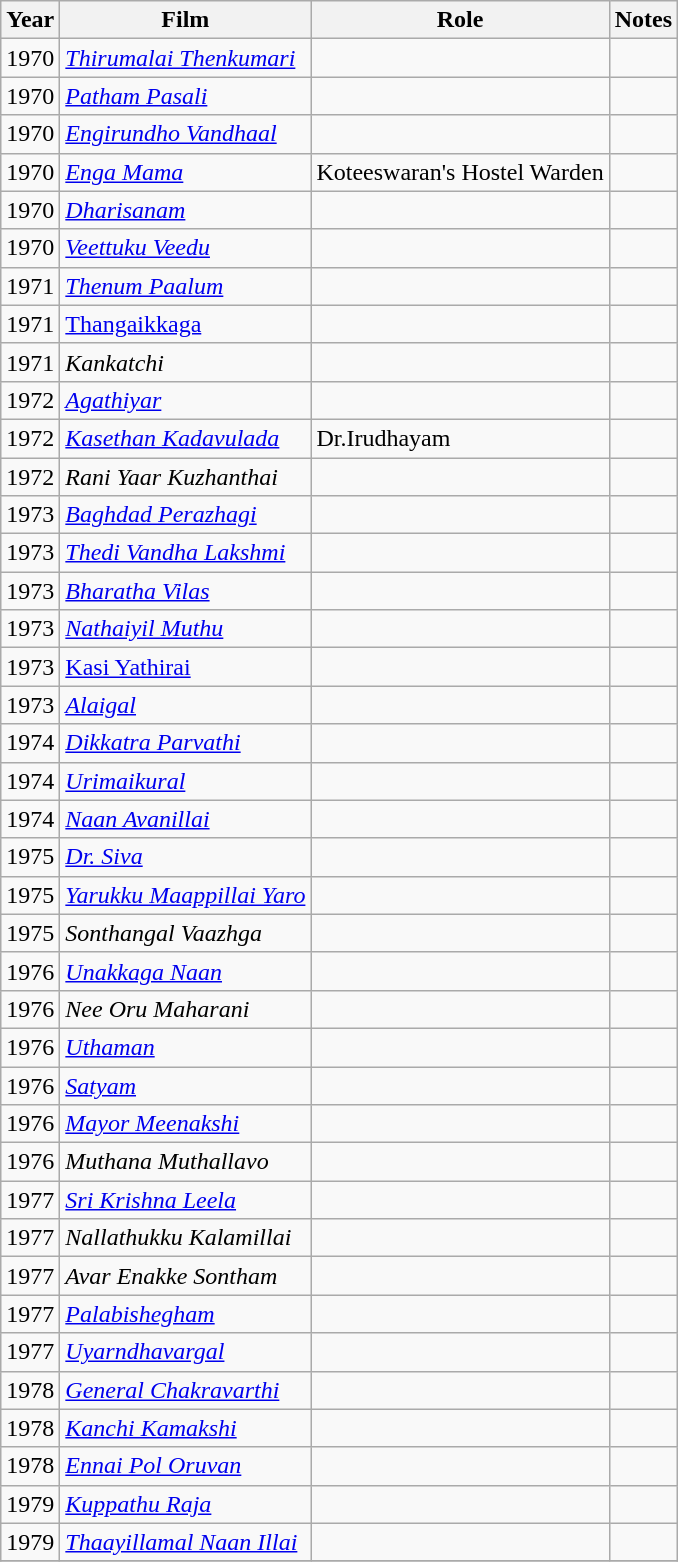<table class="wikitable sortable">
<tr>
<th>Year</th>
<th>Film</th>
<th>Role</th>
<th>Notes</th>
</tr>
<tr>
<td>1970</td>
<td><em><a href='#'>Thirumalai Thenkumari</a></em></td>
<td></td>
<td></td>
</tr>
<tr>
<td>1970</td>
<td><em><a href='#'>Patham Pasali</a></em></td>
<td></td>
<td></td>
</tr>
<tr>
<td>1970</td>
<td><em><a href='#'>Engirundho Vandhaal</a></em></td>
<td></td>
<td></td>
</tr>
<tr>
<td>1970</td>
<td><em><a href='#'>Enga Mama</a></em></td>
<td>Koteeswaran's Hostel Warden</td>
<td></td>
</tr>
<tr>
<td>1970</td>
<td><em><a href='#'>Dharisanam</a></em></td>
<td></td>
<td></td>
</tr>
<tr>
<td>1970</td>
<td><em><a href='#'>Veettuku Veedu</a></em></td>
<td></td>
<td></td>
</tr>
<tr>
<td>1971</td>
<td><em><a href='#'>Thenum Paalum</a></em></td>
<td></td>
<td></td>
</tr>
<tr>
<td>1971</td>
<td><a href='#'>Thangaikkaga</a></td>
<td></td>
<td></td>
</tr>
<tr>
<td>1971</td>
<td><em>Kankatchi</em></td>
<td></td>
<td></td>
</tr>
<tr>
<td>1972</td>
<td><em><a href='#'>Agathiyar</a></em></td>
<td></td>
<td></td>
</tr>
<tr>
<td>1972</td>
<td><em><a href='#'>Kasethan Kadavulada</a></em></td>
<td>Dr.Irudhayam</td>
<td></td>
</tr>
<tr>
<td>1972</td>
<td><em>Rani Yaar Kuzhanthai</em></td>
<td></td>
<td></td>
</tr>
<tr>
<td>1973</td>
<td><em><a href='#'>Baghdad Perazhagi</a></em></td>
<td></td>
<td></td>
</tr>
<tr>
<td>1973</td>
<td><em><a href='#'>Thedi Vandha Lakshmi</a></em></td>
<td></td>
<td></td>
</tr>
<tr>
<td>1973</td>
<td><em><a href='#'>Bharatha Vilas</a></em></td>
<td></td>
<td></td>
</tr>
<tr>
<td>1973</td>
<td><a href='#'><em>Nathaiyil Muthu</em></a></td>
<td></td>
<td></td>
</tr>
<tr>
<td>1973</td>
<td><a href='#'>Kasi Yathirai</a></td>
<td></td>
<td></td>
</tr>
<tr>
<td>1973</td>
<td><a href='#'><em>Alaigal</em></a></td>
<td></td>
<td></td>
</tr>
<tr>
<td>1974</td>
<td><em><a href='#'>Dikkatra Parvathi</a></em></td>
<td></td>
<td></td>
</tr>
<tr>
<td>1974</td>
<td><em><a href='#'>Urimaikural</a></em></td>
<td></td>
<td></td>
</tr>
<tr>
<td>1974</td>
<td><a href='#'><em>Naan Avanillai</em></a></td>
<td></td>
<td></td>
</tr>
<tr>
<td>1975</td>
<td><em><a href='#'>Dr. Siva</a></em></td>
<td></td>
<td></td>
</tr>
<tr>
<td>1975</td>
<td><em><a href='#'>Yarukku Maappillai Yaro</a></em></td>
<td></td>
<td></td>
</tr>
<tr>
<td>1975</td>
<td><em>Sonthangal Vaazhga</em></td>
<td></td>
<td></td>
</tr>
<tr>
<td>1976</td>
<td><em><a href='#'>Unakkaga Naan</a></em></td>
<td></td>
<td></td>
</tr>
<tr>
<td>1976</td>
<td><em>Nee Oru Maharani</em></td>
<td></td>
<td></td>
</tr>
<tr>
<td>1976</td>
<td><a href='#'><em>Uthaman</em></a></td>
<td></td>
<td></td>
</tr>
<tr>
<td>1976</td>
<td><a href='#'><em>Satyam</em></a></td>
<td></td>
<td></td>
</tr>
<tr>
<td>1976</td>
<td><em><a href='#'>Mayor Meenakshi</a></em></td>
<td></td>
<td></td>
</tr>
<tr>
<td>1976</td>
<td><em>Muthana Muthallavo</em></td>
<td></td>
<td></td>
</tr>
<tr>
<td>1977</td>
<td><a href='#'><em>Sri Krishna Leela</em></a></td>
<td></td>
<td></td>
</tr>
<tr>
<td>1977</td>
<td><em>Nallathukku Kalamillai</em></td>
<td></td>
<td></td>
</tr>
<tr>
<td>1977</td>
<td><em>Avar Enakke Sontham</em></td>
<td></td>
<td></td>
</tr>
<tr>
<td>1977</td>
<td><em><a href='#'>Palabishegham</a></em></td>
<td></td>
<td></td>
</tr>
<tr>
<td>1977</td>
<td><em><a href='#'>Uyarndhavargal</a></em></td>
<td></td>
<td></td>
</tr>
<tr>
<td>1978</td>
<td><em><a href='#'>General Chakravarthi</a></em></td>
<td></td>
<td></td>
</tr>
<tr>
<td>1978</td>
<td><em><a href='#'>Kanchi Kamakshi</a></em></td>
<td></td>
<td></td>
</tr>
<tr>
<td>1978</td>
<td><em><a href='#'>Ennai Pol Oruvan</a></em></td>
<td></td>
<td></td>
</tr>
<tr>
<td>1979</td>
<td><em><a href='#'>Kuppathu Raja</a></em></td>
<td></td>
<td></td>
</tr>
<tr>
<td>1979</td>
<td><em><a href='#'>Thaayillamal Naan Illai</a></em></td>
<td></td>
<td></td>
</tr>
<tr>
</tr>
</table>
